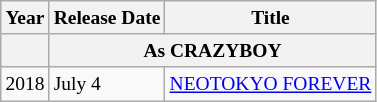<table class="wikitable" style="font-size:small">
<tr>
<th>Year</th>
<th>Release Date</th>
<th>Title</th>
</tr>
<tr>
<th></th>
<th colspan="2">As CRAZYBOY</th>
</tr>
<tr>
<td>2018</td>
<td>July 4</td>
<td><a href='#'>NEOTOKYO FOREVER</a></td>
</tr>
</table>
